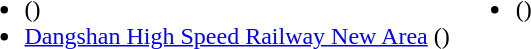<table>
<tr>
<td valign="top"><br><ul><li> ()</li><li><a href='#'>Dangshan High Speed Railway New Area</a> ()</li></ul></td>
<td valign="top"><br><ul><li> ()</li></ul></td>
</tr>
</table>
